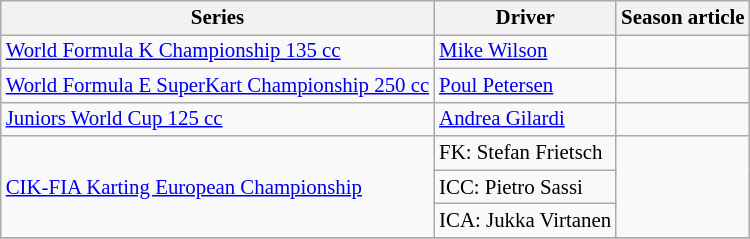<table class="wikitable" style="font-size: 87%;">
<tr>
<th>Series</th>
<th>Driver</th>
<th>Season article</th>
</tr>
<tr>
<td><a href='#'> World Formula K Championship 135 cc</a></td>
<td> <a href='#'>Mike Wilson</a></td>
<td></td>
</tr>
<tr>
<td><a href='#'> World Formula E SuperKart Championship 250 cc</a></td>
<td> <a href='#'>Poul Petersen</a></td>
<td></td>
</tr>
<tr>
<td><a href='#'> Juniors World Cup 125 cc</a></td>
<td> <a href='#'>Andrea Gilardi</a></td>
<td></td>
</tr>
<tr>
<td rowspan=3><a href='#'>CIK-FIA Karting European Championship</a></td>
<td>FK:  Stefan Frietsch</td>
<td rowspan=3></td>
</tr>
<tr>
<td>ICC:  Pietro Sassi</td>
</tr>
<tr>
<td>ICA:  Jukka Virtanen</td>
</tr>
<tr>
</tr>
</table>
